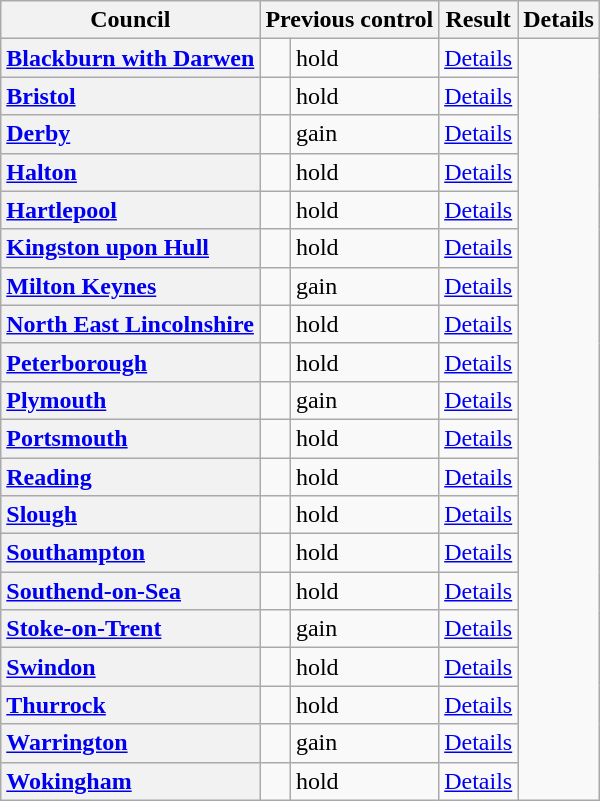<table class="wikitable sortable" border="1">
<tr>
<th scope="col">Council</th>
<th colspan=2>Previous control</th>
<th colspan=2>Result</th>
<th class="unsortable" scope="col">Details</th>
</tr>
<tr>
<th scope="row" style="text-align: left;"><a href='#'>Blackburn with Darwen</a></th>
<td></td>
<td> hold</td>
<td><a href='#'>Details</a></td>
</tr>
<tr>
<th scope="row" style="text-align: left;"><a href='#'>Bristol</a></th>
<td></td>
<td> hold</td>
<td><a href='#'>Details</a></td>
</tr>
<tr>
<th scope="row" style="text-align: left;"><a href='#'>Derby</a></th>
<td></td>
<td> gain</td>
<td><a href='#'>Details</a></td>
</tr>
<tr>
<th scope="row" style="text-align: left;"><a href='#'>Halton</a></th>
<td></td>
<td> hold</td>
<td><a href='#'>Details</a></td>
</tr>
<tr>
<th scope="row" style="text-align: left;"><a href='#'>Hartlepool</a></th>
<td></td>
<td> hold</td>
<td><a href='#'>Details</a></td>
</tr>
<tr>
<th scope="row" style="text-align: left;"><a href='#'>Kingston upon Hull</a></th>
<td></td>
<td> hold</td>
<td><a href='#'>Details</a></td>
</tr>
<tr>
<th scope="row" style="text-align: left;"><a href='#'>Milton Keynes</a></th>
<td></td>
<td> gain</td>
<td><a href='#'>Details</a></td>
</tr>
<tr>
<th scope="row" style="text-align: left;"><a href='#'>North East Lincolnshire</a></th>
<td></td>
<td> hold</td>
<td><a href='#'>Details</a></td>
</tr>
<tr>
<th scope="row" style="text-align: left;"><a href='#'>Peterborough</a></th>
<td></td>
<td> hold</td>
<td><a href='#'>Details</a></td>
</tr>
<tr>
<th scope="row" style="text-align: left;"><a href='#'>Plymouth</a></th>
<td></td>
<td> gain</td>
<td><a href='#'>Details</a></td>
</tr>
<tr>
<th scope="row" style="text-align: left;"><a href='#'>Portsmouth</a></th>
<td></td>
<td> hold</td>
<td><a href='#'>Details</a></td>
</tr>
<tr>
<th scope="row" style="text-align: left;"><a href='#'>Reading</a></th>
<td></td>
<td> hold</td>
<td><a href='#'>Details</a></td>
</tr>
<tr>
<th scope="row" style="text-align: left;"><a href='#'>Slough</a></th>
<td></td>
<td> hold</td>
<td><a href='#'>Details</a></td>
</tr>
<tr>
<th scope="row" style="text-align: left;"><a href='#'>Southampton</a></th>
<td></td>
<td> hold</td>
<td><a href='#'>Details</a></td>
</tr>
<tr>
<th scope="row" style="text-align: left;"><a href='#'>Southend-on-Sea</a></th>
<td></td>
<td> hold</td>
<td><a href='#'>Details</a></td>
</tr>
<tr>
<th scope="row" style="text-align: left;"><a href='#'>Stoke-on-Trent</a></th>
<td></td>
<td> gain</td>
<td><a href='#'>Details</a></td>
</tr>
<tr>
<th scope="row" style="text-align: left;"><a href='#'>Swindon</a></th>
<td></td>
<td> hold</td>
<td><a href='#'>Details</a></td>
</tr>
<tr>
<th scope="row" style="text-align: left;"><a href='#'>Thurrock</a></th>
<td></td>
<td> hold</td>
<td><a href='#'>Details</a></td>
</tr>
<tr>
<th scope="row" style="text-align: left;"><a href='#'>Warrington</a></th>
<td></td>
<td> gain</td>
<td><a href='#'>Details</a></td>
</tr>
<tr>
<th scope="row" style="text-align: left;"><a href='#'>Wokingham</a></th>
<td></td>
<td> hold</td>
<td><a href='#'>Details</a></td>
</tr>
</table>
